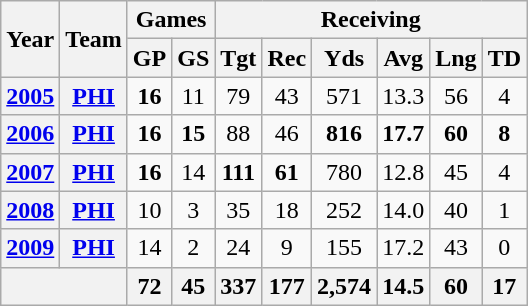<table class="wikitable" style="text-align:center">
<tr>
<th rowspan="2">Year</th>
<th rowspan="2">Team</th>
<th colspan="2">Games</th>
<th colspan="6">Receiving</th>
</tr>
<tr>
<th>GP</th>
<th>GS</th>
<th>Tgt</th>
<th>Rec</th>
<th>Yds</th>
<th>Avg</th>
<th>Lng</th>
<th>TD</th>
</tr>
<tr>
<th><a href='#'>2005</a></th>
<th><a href='#'>PHI</a></th>
<td><strong>16</strong></td>
<td>11</td>
<td>79</td>
<td>43</td>
<td>571</td>
<td>13.3</td>
<td>56</td>
<td>4</td>
</tr>
<tr>
<th><a href='#'>2006</a></th>
<th><a href='#'>PHI</a></th>
<td><strong>16</strong></td>
<td><strong>15</strong></td>
<td>88</td>
<td>46</td>
<td><strong>816</strong></td>
<td><strong>17.7</strong></td>
<td><strong>60</strong></td>
<td><strong>8</strong></td>
</tr>
<tr>
<th><a href='#'>2007</a></th>
<th><a href='#'>PHI</a></th>
<td><strong>16</strong></td>
<td>14</td>
<td><strong>111</strong></td>
<td><strong>61</strong></td>
<td>780</td>
<td>12.8</td>
<td>45</td>
<td>4</td>
</tr>
<tr>
<th><a href='#'>2008</a></th>
<th><a href='#'>PHI</a></th>
<td>10</td>
<td>3</td>
<td>35</td>
<td>18</td>
<td>252</td>
<td>14.0</td>
<td>40</td>
<td>1</td>
</tr>
<tr>
<th><a href='#'>2009</a></th>
<th><a href='#'>PHI</a></th>
<td>14</td>
<td>2</td>
<td>24</td>
<td>9</td>
<td>155</td>
<td>17.2</td>
<td>43</td>
<td>0</td>
</tr>
<tr>
<th colspan="2"></th>
<th>72</th>
<th>45</th>
<th>337</th>
<th>177</th>
<th>2,574</th>
<th>14.5</th>
<th>60</th>
<th>17</th>
</tr>
</table>
